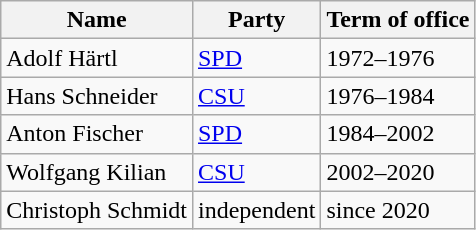<table class="wikitable mw-collapsible">
<tr>
<th>Name</th>
<th>Party</th>
<th>Term of office</th>
</tr>
<tr>
<td>Adolf Härtl</td>
<td><a href='#'>SPD</a></td>
<td>1972–1976</td>
</tr>
<tr>
<td>Hans Schneider</td>
<td><a href='#'>CSU</a></td>
<td>1976–1984</td>
</tr>
<tr>
<td>Anton Fischer</td>
<td><a href='#'>SPD</a></td>
<td>1984–2002</td>
</tr>
<tr>
<td>Wolfgang Kilian</td>
<td><a href='#'>CSU</a></td>
<td>2002–2020</td>
</tr>
<tr>
<td>Christoph Schmidt</td>
<td>independent</td>
<td>since 2020</td>
</tr>
</table>
